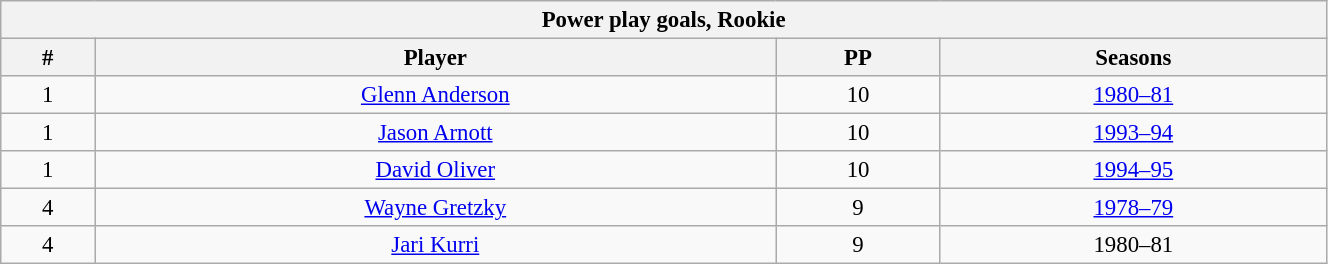<table class="wikitable" style="text-align: center; font-size: 95%" width="70%">
<tr>
<th colspan="4">Power play goals, Rookie</th>
</tr>
<tr>
<th>#</th>
<th>Player</th>
<th>PP</th>
<th>Seasons</th>
</tr>
<tr>
<td>1</td>
<td><a href='#'>Glenn Anderson</a></td>
<td>10</td>
<td><a href='#'>1980–81</a></td>
</tr>
<tr>
<td>1</td>
<td><a href='#'>Jason Arnott</a></td>
<td>10</td>
<td><a href='#'>1993–94</a></td>
</tr>
<tr>
<td>1</td>
<td><a href='#'>David Oliver</a></td>
<td>10</td>
<td><a href='#'>1994–95</a></td>
</tr>
<tr>
<td>4</td>
<td><a href='#'>Wayne Gretzky</a></td>
<td>9</td>
<td><a href='#'>1978–79</a></td>
</tr>
<tr>
<td>4</td>
<td><a href='#'>Jari Kurri</a></td>
<td>9</td>
<td>1980–81</td>
</tr>
</table>
